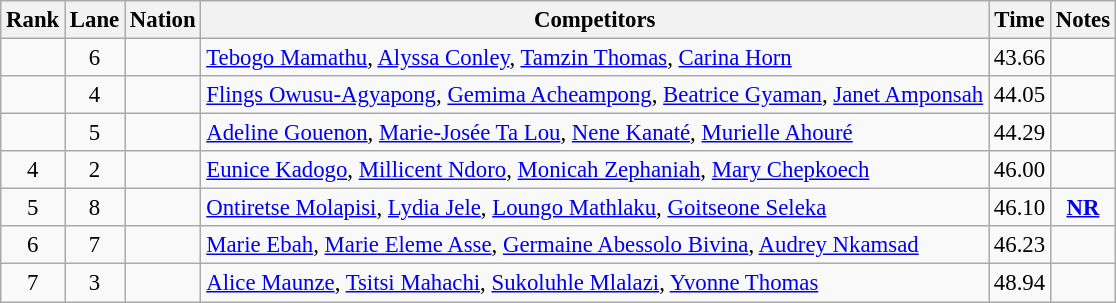<table class="wikitable sortable" style="text-align:center;font-size:95%">
<tr>
<th>Rank</th>
<th>Lane</th>
<th>Nation</th>
<th>Competitors</th>
<th>Time</th>
<th>Notes</th>
</tr>
<tr>
<td></td>
<td>6</td>
<td align=left></td>
<td align=left><a href='#'>Tebogo Mamathu</a>, <a href='#'>Alyssa Conley</a>, <a href='#'>Tamzin Thomas</a>, <a href='#'>Carina Horn</a></td>
<td>43.66</td>
<td></td>
</tr>
<tr>
<td></td>
<td>4</td>
<td align=left></td>
<td align=left><a href='#'>Flings Owusu-Agyapong</a>, <a href='#'>Gemima Acheampong</a>, <a href='#'>Beatrice Gyaman</a>, <a href='#'>Janet Amponsah</a></td>
<td>44.05</td>
<td></td>
</tr>
<tr>
<td></td>
<td>5</td>
<td align=left></td>
<td align=left><a href='#'>Adeline Gouenon</a>, <a href='#'>Marie-Josée Ta Lou</a>, <a href='#'>Nene Kanaté</a>, <a href='#'>Murielle Ahouré</a></td>
<td>44.29</td>
<td></td>
</tr>
<tr>
<td>4</td>
<td>2</td>
<td align=left></td>
<td align=left><a href='#'>Eunice Kadogo</a>, <a href='#'>Millicent Ndoro</a>, <a href='#'>Monicah Zephaniah</a>, <a href='#'>Mary Chepkoech</a></td>
<td>46.00</td>
<td></td>
</tr>
<tr>
<td>5</td>
<td>8</td>
<td align=left></td>
<td align=left><a href='#'>Ontiretse Molapisi</a>, <a href='#'>Lydia Jele</a>, <a href='#'>Loungo Mathlaku</a>, <a href='#'>Goitseone Seleka</a></td>
<td>46.10</td>
<td><strong><a href='#'>NR</a></strong></td>
</tr>
<tr>
<td>6</td>
<td>7</td>
<td align=left></td>
<td align=left><a href='#'>Marie Ebah</a>, <a href='#'>Marie Eleme Asse</a>, <a href='#'>Germaine Abessolo Bivina</a>, <a href='#'>Audrey Nkamsad</a></td>
<td>46.23</td>
<td></td>
</tr>
<tr>
<td>7</td>
<td>3</td>
<td align=left></td>
<td align=left><a href='#'>Alice Maunze</a>, <a href='#'>Tsitsi Mahachi</a>, <a href='#'>Sukoluhle Mlalazi</a>, <a href='#'>Yvonne Thomas</a></td>
<td>48.94</td>
<td></td>
</tr>
</table>
